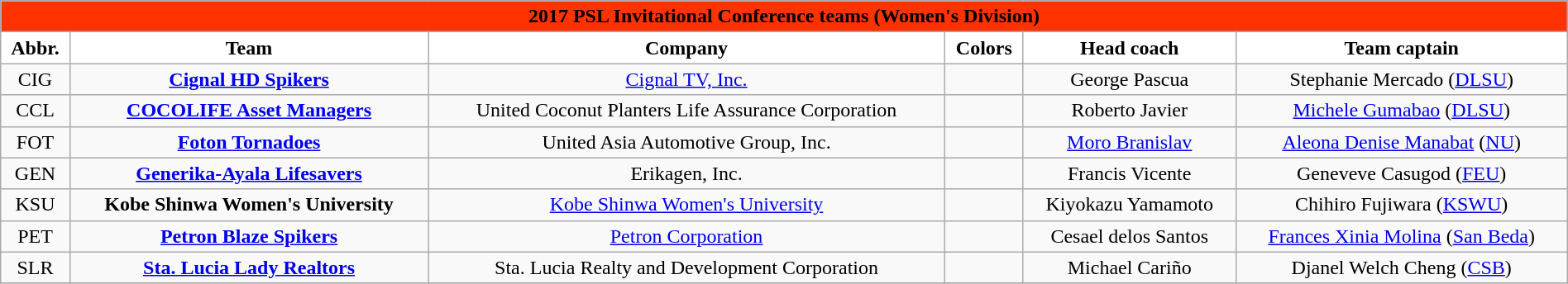<table class="wikitable" style="width:100%; text-align:left">
<tr>
<th style=background:#ff3300 colspan=7><span>2017 PSL Invitational Conference teams (Women's Division)</span></th>
</tr>
<tr>
<th style="background:white">Abbr.</th>
<th style="background:white">Team</th>
<th style="background:white">Company</th>
<th style="background:white">Colors</th>
<th style="background:white">Head coach</th>
<th style="background:white">Team captain</th>
</tr>
<tr>
<td align=center>CIG</td>
<td align=center><strong><a href='#'>Cignal HD Spikers</a></strong></td>
<td align=center><a href='#'>Cignal TV, Inc.</a></td>
<td align=center> </td>
<td align=center> George Pascua</td>
<td align=center>Stephanie Mercado (<a href='#'>DLSU</a>)</td>
</tr>
<tr>
<td align=center>CCL</td>
<td align=center><strong><a href='#'>COCOLIFE Asset Managers</a></strong></td>
<td align=center>United Coconut Planters Life Assurance Corporation</td>
<td align=center> </td>
<td align=center> Roberto Javier</td>
<td align=center><a href='#'>Michele Gumabao</a> (<a href='#'>DLSU</a>)</td>
</tr>
<tr>
<td align=center>FOT</td>
<td align=center><strong><a href='#'>Foton Tornadoes</a></strong></td>
<td align=center>United Asia Automotive Group, Inc.</td>
<td align=center> </td>
<td align=center> <a href='#'>Moro Branislav</a></td>
<td align=center><a href='#'>Aleona Denise Manabat</a> (<a href='#'>NU</a>)</td>
</tr>
<tr>
<td align=center>GEN</td>
<td align=center><strong><a href='#'>Generika-Ayala Lifesavers</a></strong></td>
<td align=center>Erikagen, Inc.</td>
<td align=center>  </td>
<td align=center> Francis Vicente</td>
<td align=center>Geneveve Casugod (<a href='#'>FEU</a>)</td>
</tr>
<tr>
<td align=center>KSU</td>
<td align=center><strong>Kobe Shinwa Women's University</strong></td>
<td align=center><a href='#'>Kobe Shinwa Women's University</a></td>
<td align=center> </td>
<td align=center> Kiyokazu Yamamoto</td>
<td align=center>Chihiro Fujiwara (<a href='#'>KSWU</a>)</td>
</tr>
<tr>
<td align=center>PET</td>
<td align=center><strong><a href='#'>Petron Blaze Spikers</a></strong></td>
<td align=center><a href='#'>Petron Corporation</a></td>
<td align=center>  </td>
<td align=center> Cesael delos Santos</td>
<td align=center><a href='#'>Frances Xinia Molina</a> (<a href='#'>San Beda</a>)</td>
</tr>
<tr>
<td align=center>SLR</td>
<td align=center><strong><a href='#'>Sta. Lucia Lady Realtors</a></strong></td>
<td align=center>Sta. Lucia Realty and Development Corporation</td>
<td align=center>  </td>
<td align=center> Michael Cariño</td>
<td align=center>Djanel Welch Cheng (<a href='#'>CSB</a>)</td>
</tr>
<tr>
</tr>
</table>
